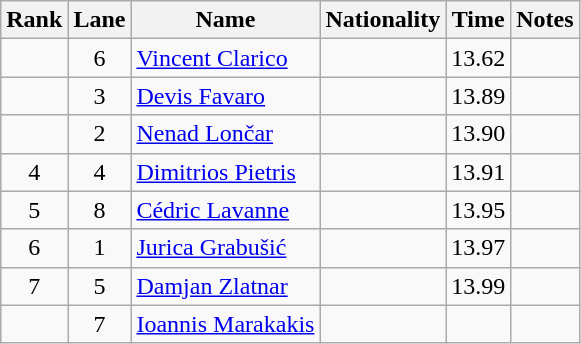<table class="wikitable sortable" style="text-align:center">
<tr>
<th>Rank</th>
<th>Lane</th>
<th>Name</th>
<th>Nationality</th>
<th>Time</th>
<th>Notes</th>
</tr>
<tr>
<td></td>
<td>6</td>
<td align=left><a href='#'>Vincent Clarico</a></td>
<td align=left></td>
<td>13.62</td>
<td></td>
</tr>
<tr>
<td></td>
<td>3</td>
<td align=left><a href='#'>Devis Favaro</a></td>
<td align=left></td>
<td>13.89</td>
<td></td>
</tr>
<tr>
<td></td>
<td>2</td>
<td align=left><a href='#'>Nenad Lončar</a></td>
<td align=left></td>
<td>13.90</td>
<td></td>
</tr>
<tr>
<td>4</td>
<td>4</td>
<td align=left><a href='#'>Dimitrios Pietris</a></td>
<td align=left></td>
<td>13.91</td>
<td></td>
</tr>
<tr>
<td>5</td>
<td>8</td>
<td align=left><a href='#'>Cédric Lavanne</a></td>
<td align=left></td>
<td>13.95</td>
<td></td>
</tr>
<tr>
<td>6</td>
<td>1</td>
<td align=left><a href='#'>Jurica Grabušić</a></td>
<td align=left></td>
<td>13.97</td>
<td></td>
</tr>
<tr>
<td>7</td>
<td>5</td>
<td align=left><a href='#'>Damjan Zlatnar</a></td>
<td align=left></td>
<td>13.99</td>
<td></td>
</tr>
<tr>
<td></td>
<td>7</td>
<td align=left><a href='#'>Ioannis Marakakis</a></td>
<td align=left></td>
<td></td>
<td></td>
</tr>
</table>
